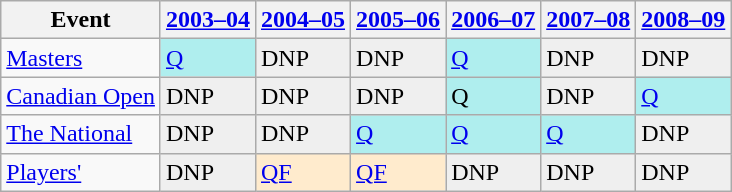<table class="wikitable">
<tr>
<th>Event</th>
<th><a href='#'>2003–04</a></th>
<th><a href='#'>2004–05</a></th>
<th><a href='#'>2005–06</a></th>
<th><a href='#'>2006–07</a></th>
<th><a href='#'>2007–08</a></th>
<th><a href='#'>2008–09</a></th>
</tr>
<tr>
<td><a href='#'>Masters</a></td>
<td style="background:#afeeee;"><a href='#'>Q</a></td>
<td style="background:#EFEFEF;">DNP</td>
<td style="background:#EFEFEF;">DNP</td>
<td style="background:#afeeee;"><a href='#'>Q</a></td>
<td style="background:#EFEFEF;">DNP</td>
<td style="background:#EFEFEF;">DNP</td>
</tr>
<tr>
<td><a href='#'>Canadian Open</a></td>
<td style="background:#EFEFEF;">DNP</td>
<td style="background:#EFEFEF;">DNP</td>
<td style="background:#EFEFEF;">DNP</td>
<td style="background:#afeeee;">Q</td>
<td style="background:#EFEFEF;">DNP</td>
<td style="background:#afeeee;"><a href='#'>Q</a></td>
</tr>
<tr>
<td><a href='#'>The National</a></td>
<td style="background:#EFEFEF;">DNP</td>
<td style="background:#EFEFEF;">DNP</td>
<td style="background:#afeeee;"><a href='#'>Q</a></td>
<td style="background:#afeeee;"><a href='#'>Q</a></td>
<td style="background:#afeeee;"><a href='#'>Q</a></td>
<td style="background:#EFEFEF;">DNP</td>
</tr>
<tr>
<td><a href='#'>Players'</a></td>
<td style="background:#EFEFEF;">DNP</td>
<td style="background:#ffebcd;"><a href='#'>QF</a></td>
<td style="background:#ffebcd;"><a href='#'>QF</a></td>
<td style="background:#EFEFEF;">DNP</td>
<td style="background:#EFEFEF;">DNP</td>
<td style="background:#EFEFEF;">DNP</td>
</tr>
</table>
